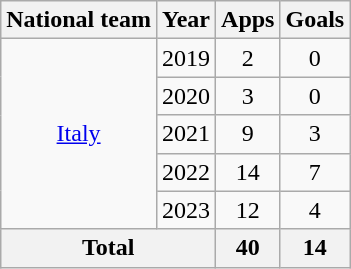<table class="wikitable" style="text-align:center">
<tr>
<th>National team</th>
<th>Year</th>
<th>Apps</th>
<th>Goals</th>
</tr>
<tr>
<td rowspan="5"><a href='#'>Italy</a></td>
<td>2019</td>
<td>2</td>
<td>0</td>
</tr>
<tr>
<td>2020</td>
<td>3</td>
<td>0</td>
</tr>
<tr>
<td>2021</td>
<td>9</td>
<td>3</td>
</tr>
<tr>
<td>2022</td>
<td>14</td>
<td>7</td>
</tr>
<tr>
<td>2023</td>
<td>12</td>
<td>4</td>
</tr>
<tr>
<th colspan="2">Total</th>
<th>40</th>
<th>14</th>
</tr>
</table>
